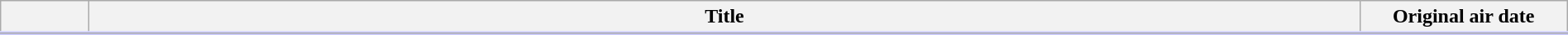<table class="wikitable" style="width:100%; margin:auto; background:#FFF;">
<tr style="border-bottom: 3px solid #CCF;">
<th style="width:4em;"></th>
<th>Title</th>
<th style="width:10em;">Original air date</th>
</tr>
<tr>
</tr>
</table>
